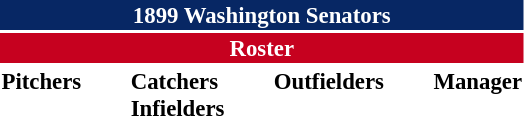<table class="toccolours" style="font-size: 95%;">
<tr>
<th colspan="10" style="background-color: #072764; color: white; text-align: center;">1899 Washington Senators</th>
</tr>
<tr>
<td colspan="10" style="background-color: #c6011f; color: white; text-align: center;"><strong>Roster</strong></td>
</tr>
<tr>
<td valign="top"><strong>Pitchers</strong><br>











</td>
<td width="25px"></td>
<td valign="top"><strong>Catchers</strong><br>








<strong>Infielders</strong>












</td>
<td width="25px"></td>
<td valign="top"><strong>Outfielders</strong><br>




</td>
<td width="25px"></td>
<td valign="top"><strong>Manager</strong><br></td>
</tr>
<tr>
</tr>
</table>
